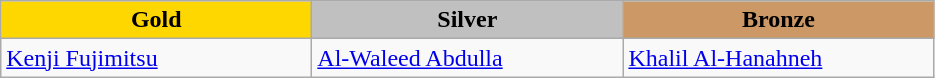<table class="wikitable" style="text-align:left">
<tr align="center">
<td width=200 bgcolor=gold><strong>Gold</strong></td>
<td width=200 bgcolor=silver><strong>Silver</strong></td>
<td width=200 bgcolor=CC9966><strong>Bronze</strong></td>
</tr>
<tr>
<td><a href='#'>Kenji Fujimitsu</a><br><em></em></td>
<td><a href='#'>Al-Waleed Abdulla</a><br><em></em></td>
<td><a href='#'>Khalil Al-Hanahneh</a><br><em></em></td>
</tr>
</table>
